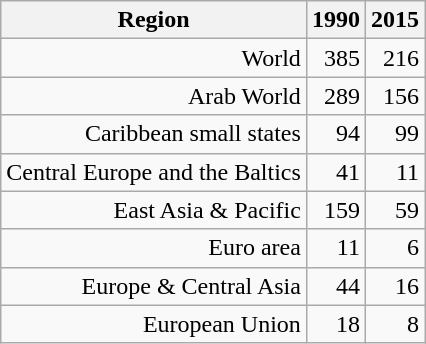<table class="wikitable sortable mw-datatable sticky-header sort-under static-row-numbers col1left" style=text-align:right;>
<tr>
<th>Region</th>
<th>1990</th>
<th>2015</th>
</tr>
<tr>
<td>World</td>
<td>385</td>
<td>216</td>
</tr>
<tr>
<td>Arab World</td>
<td>289</td>
<td>156</td>
</tr>
<tr>
<td>Caribbean small states</td>
<td>94</td>
<td>99</td>
</tr>
<tr>
<td>Central Europe and the Baltics</td>
<td>41</td>
<td>11</td>
</tr>
<tr>
<td>East Asia & Pacific</td>
<td>159</td>
<td>59</td>
</tr>
<tr>
<td>Euro area</td>
<td>11</td>
<td>6</td>
</tr>
<tr>
<td>Europe & Central Asia</td>
<td>44</td>
<td>16</td>
</tr>
<tr>
<td>European Union</td>
<td>18</td>
<td>8</td>
</tr>
</table>
